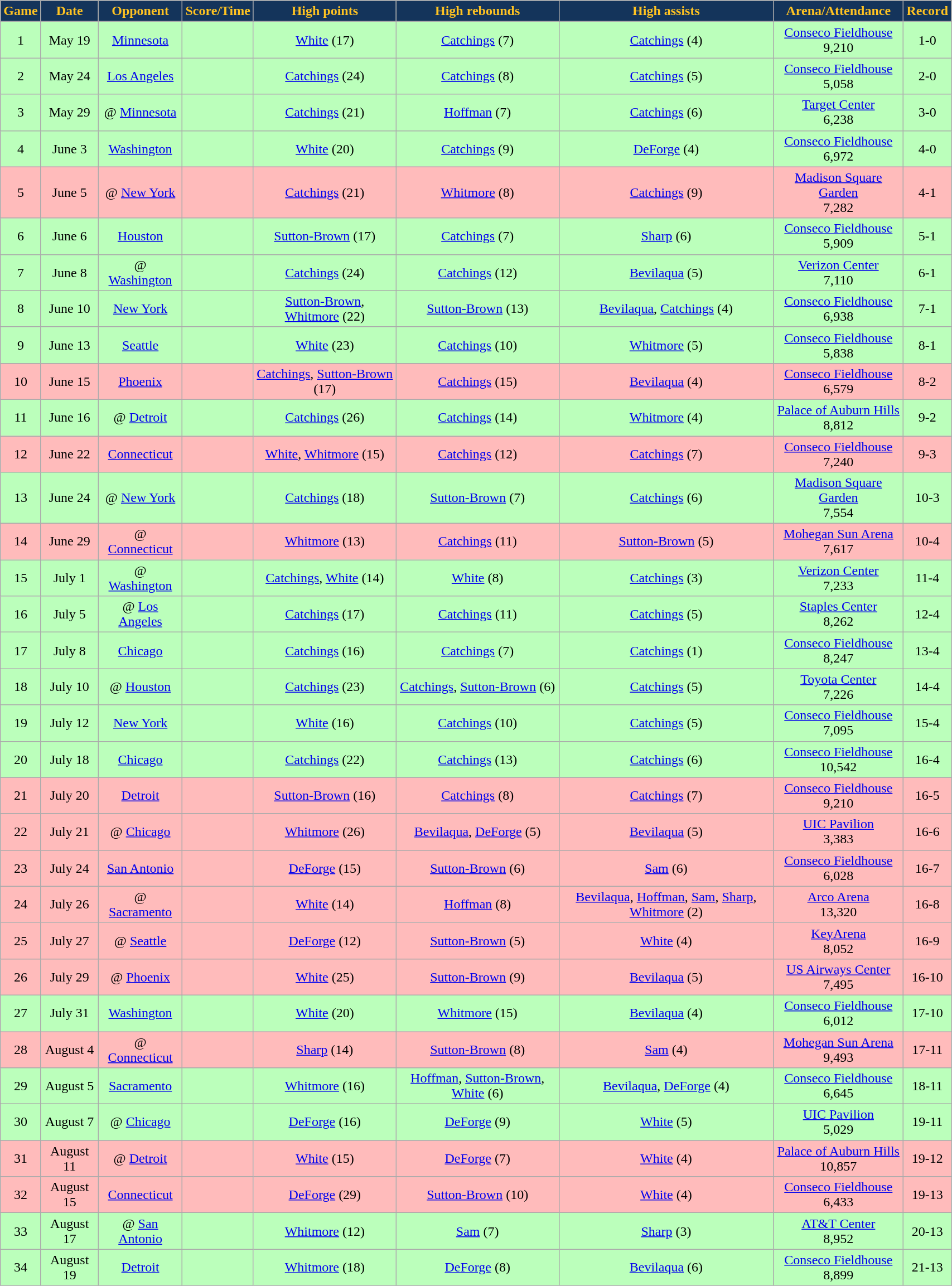<table class="wikitable" width="90%">
<tr align="center"  style="background:#14345B;color:#ffc322;">
<td><strong>Game</strong></td>
<td><strong>Date</strong></td>
<td><strong>Opponent</strong></td>
<td><strong>Score/Time</strong></td>
<td><strong>High points</strong></td>
<td><strong>High rebounds</strong></td>
<td><strong>High assists</strong></td>
<td><strong>Arena/Attendance</strong></td>
<td><strong>Record</strong></td>
</tr>
<tr align="center" bgcolor="bbffbb">
<td>1</td>
<td>May 19</td>
<td><a href='#'>Minnesota</a></td>
<td></td>
<td><a href='#'>White</a> (17)</td>
<td><a href='#'>Catchings</a> (7)</td>
<td><a href='#'>Catchings</a> (4)</td>
<td><a href='#'>Conseco Fieldhouse</a> <br> 9,210</td>
<td>1-0</td>
</tr>
<tr align="center" bgcolor="bbffbb">
<td>2</td>
<td>May 24</td>
<td><a href='#'>Los Angeles</a></td>
<td></td>
<td><a href='#'>Catchings</a> (24)</td>
<td><a href='#'>Catchings</a> (8)</td>
<td><a href='#'>Catchings</a> (5)</td>
<td><a href='#'>Conseco Fieldhouse</a> <br> 5,058</td>
<td>2-0</td>
</tr>
<tr align="center" bgcolor="bbffbb">
<td>3</td>
<td>May 29</td>
<td>@ <a href='#'>Minnesota</a></td>
<td></td>
<td><a href='#'>Catchings</a> (21)</td>
<td><a href='#'>Hoffman</a> (7)</td>
<td><a href='#'>Catchings</a> (6)</td>
<td><a href='#'>Target Center</a> <br> 6,238</td>
<td>3-0</td>
</tr>
<tr align="center" bgcolor="bbffbb">
<td>4</td>
<td>June 3</td>
<td><a href='#'>Washington</a></td>
<td></td>
<td><a href='#'>White</a> (20)</td>
<td><a href='#'>Catchings</a> (9)</td>
<td><a href='#'>DeForge</a> (4)</td>
<td><a href='#'>Conseco Fieldhouse</a> <br> 6,972</td>
<td>4-0</td>
</tr>
<tr align="center" bgcolor="ffbbbb">
<td>5</td>
<td>June 5</td>
<td>@ <a href='#'>New York</a></td>
<td></td>
<td><a href='#'>Catchings</a> (21)</td>
<td><a href='#'>Whitmore</a> (8)</td>
<td><a href='#'>Catchings</a> (9)</td>
<td><a href='#'>Madison Square Garden</a> <br> 7,282</td>
<td>4-1</td>
</tr>
<tr align="center" bgcolor="bbffbb">
<td>6</td>
<td>June 6</td>
<td><a href='#'>Houston</a></td>
<td></td>
<td><a href='#'>Sutton-Brown</a> (17)</td>
<td><a href='#'>Catchings</a> (7)</td>
<td><a href='#'>Sharp</a> (6)</td>
<td><a href='#'>Conseco Fieldhouse</a> <br> 5,909</td>
<td>5-1</td>
</tr>
<tr align="center" bgcolor="bbffbb">
<td>7</td>
<td>June 8</td>
<td>@ <a href='#'>Washington</a></td>
<td></td>
<td><a href='#'>Catchings</a> (24)</td>
<td><a href='#'>Catchings</a> (12)</td>
<td><a href='#'>Bevilaqua</a> (5)</td>
<td><a href='#'>Verizon Center</a> <br> 7,110</td>
<td>6-1</td>
</tr>
<tr align="center" bgcolor="bbffbb">
<td>8</td>
<td>June 10</td>
<td><a href='#'>New York</a></td>
<td></td>
<td><a href='#'>Sutton-Brown</a>, <a href='#'>Whitmore</a> (22)</td>
<td><a href='#'>Sutton-Brown</a> (13)</td>
<td><a href='#'>Bevilaqua</a>, <a href='#'>Catchings</a> (4)</td>
<td><a href='#'>Conseco Fieldhouse</a> <br> 6,938</td>
<td>7-1</td>
</tr>
<tr align="center" bgcolor="bbffbb">
<td>9</td>
<td>June 13</td>
<td><a href='#'>Seattle</a></td>
<td></td>
<td><a href='#'>White</a> (23)</td>
<td><a href='#'>Catchings</a> (10)</td>
<td><a href='#'>Whitmore</a> (5)</td>
<td><a href='#'>Conseco Fieldhouse</a> <br> 5,838</td>
<td>8-1</td>
</tr>
<tr align="center" bgcolor="ffbbbb">
<td>10</td>
<td>June 15</td>
<td><a href='#'>Phoenix</a></td>
<td></td>
<td><a href='#'>Catchings</a>, <a href='#'>Sutton-Brown</a> (17)</td>
<td><a href='#'>Catchings</a> (15)</td>
<td><a href='#'>Bevilaqua</a> (4)</td>
<td><a href='#'>Conseco Fieldhouse</a> <br> 6,579</td>
<td>8-2</td>
</tr>
<tr align="center" bgcolor="bbffbb">
<td>11</td>
<td>June 16</td>
<td>@ <a href='#'>Detroit</a></td>
<td></td>
<td><a href='#'>Catchings</a> (26)</td>
<td><a href='#'>Catchings</a> (14)</td>
<td><a href='#'>Whitmore</a> (4)</td>
<td><a href='#'>Palace of Auburn Hills</a> <br> 8,812</td>
<td>9-2</td>
</tr>
<tr align="center" bgcolor="ffbbbb">
<td>12</td>
<td>June 22</td>
<td><a href='#'>Connecticut</a></td>
<td></td>
<td><a href='#'>White</a>, <a href='#'>Whitmore</a> (15)</td>
<td><a href='#'>Catchings</a> (12)</td>
<td><a href='#'>Catchings</a> (7)</td>
<td><a href='#'>Conseco Fieldhouse</a> <br> 7,240</td>
<td>9-3</td>
</tr>
<tr align="center" bgcolor="bbffbb">
<td>13</td>
<td>June 24</td>
<td>@ <a href='#'>New York</a></td>
<td></td>
<td><a href='#'>Catchings</a> (18)</td>
<td><a href='#'>Sutton-Brown</a> (7)</td>
<td><a href='#'>Catchings</a> (6)</td>
<td><a href='#'>Madison Square Garden</a> <br> 7,554</td>
<td>10-3</td>
</tr>
<tr align="center" bgcolor="ffbbbb">
<td>14</td>
<td>June 29</td>
<td>@ <a href='#'>Connecticut</a></td>
<td></td>
<td><a href='#'>Whitmore</a> (13)</td>
<td><a href='#'>Catchings</a> (11)</td>
<td><a href='#'>Sutton-Brown</a> (5)</td>
<td><a href='#'>Mohegan Sun Arena</a> <br> 7,617</td>
<td>10-4</td>
</tr>
<tr align="center" bgcolor="bbffbb">
<td>15</td>
<td>July 1</td>
<td>@ <a href='#'>Washington</a></td>
<td></td>
<td><a href='#'>Catchings</a>, <a href='#'>White</a> (14)</td>
<td><a href='#'>White</a> (8)</td>
<td><a href='#'>Catchings</a> (3)</td>
<td><a href='#'>Verizon Center</a> <br> 7,233</td>
<td>11-4</td>
</tr>
<tr align="center" bgcolor="bbffbb">
<td>16</td>
<td>July 5</td>
<td>@ <a href='#'>Los Angeles</a></td>
<td></td>
<td><a href='#'>Catchings</a> (17)</td>
<td><a href='#'>Catchings</a> (11)</td>
<td><a href='#'>Catchings</a> (5)</td>
<td><a href='#'>Staples Center</a> <br> 8,262</td>
<td>12-4</td>
</tr>
<tr align="center" bgcolor="bbffbb">
<td>17</td>
<td>July 8</td>
<td><a href='#'>Chicago</a></td>
<td></td>
<td><a href='#'>Catchings</a> (16)</td>
<td><a href='#'>Catchings</a> (7)</td>
<td><a href='#'>Catchings</a> (1)</td>
<td><a href='#'>Conseco Fieldhouse</a> <br> 8,247</td>
<td>13-4</td>
</tr>
<tr align="center" bgcolor="bbffbb">
<td>18</td>
<td>July 10</td>
<td>@ <a href='#'>Houston</a></td>
<td></td>
<td><a href='#'>Catchings</a> (23)</td>
<td><a href='#'>Catchings</a>, <a href='#'>Sutton-Brown</a> (6)</td>
<td><a href='#'>Catchings</a> (5)</td>
<td><a href='#'>Toyota Center</a> <br> 7,226</td>
<td>14-4</td>
</tr>
<tr align="center" bgcolor="bbffbb">
<td>19</td>
<td>July 12</td>
<td><a href='#'>New York</a></td>
<td></td>
<td><a href='#'>White</a> (16)</td>
<td><a href='#'>Catchings</a> (10)</td>
<td><a href='#'>Catchings</a> (5)</td>
<td><a href='#'>Conseco Fieldhouse</a> <br> 7,095</td>
<td>15-4</td>
</tr>
<tr align="center" bgcolor="bbffbb">
<td>20</td>
<td>July 18</td>
<td><a href='#'>Chicago</a></td>
<td></td>
<td><a href='#'>Catchings</a> (22)</td>
<td><a href='#'>Catchings</a> (13)</td>
<td><a href='#'>Catchings</a> (6)</td>
<td><a href='#'>Conseco Fieldhouse</a> <br> 10,542</td>
<td>16-4</td>
</tr>
<tr align="center" bgcolor="ffbbbb">
<td>21</td>
<td>July 20</td>
<td><a href='#'>Detroit</a></td>
<td></td>
<td><a href='#'>Sutton-Brown</a> (16)</td>
<td><a href='#'>Catchings</a> (8)</td>
<td><a href='#'>Catchings</a> (7)</td>
<td><a href='#'>Conseco Fieldhouse</a> <br> 9,210</td>
<td>16-5</td>
</tr>
<tr align="center" bgcolor="ffbbbb">
<td>22</td>
<td>July 21</td>
<td>@ <a href='#'>Chicago</a></td>
<td></td>
<td><a href='#'>Whitmore</a> (26)</td>
<td><a href='#'>Bevilaqua</a>, <a href='#'>DeForge</a> (5)</td>
<td><a href='#'>Bevilaqua</a> (5)</td>
<td><a href='#'>UIC Pavilion</a> <br> 3,383</td>
<td>16-6</td>
</tr>
<tr align="center" bgcolor="ffbbbb">
<td>23</td>
<td>July 24</td>
<td><a href='#'>San Antonio</a></td>
<td></td>
<td><a href='#'>DeForge</a> (15)</td>
<td><a href='#'>Sutton-Brown</a> (6)</td>
<td><a href='#'>Sam</a> (6)</td>
<td><a href='#'>Conseco Fieldhouse</a> <br> 6,028</td>
<td>16-7</td>
</tr>
<tr align="center" bgcolor="ffbbbb">
<td>24</td>
<td>July 26</td>
<td>@ <a href='#'>Sacramento</a></td>
<td></td>
<td><a href='#'>White</a> (14)</td>
<td><a href='#'>Hoffman</a> (8)</td>
<td><a href='#'>Bevilaqua</a>, <a href='#'>Hoffman</a>, <a href='#'>Sam</a>, <a href='#'>Sharp</a>, <a href='#'>Whitmore</a> (2)</td>
<td><a href='#'>Arco Arena</a> <br> 13,320</td>
<td>16-8</td>
</tr>
<tr align="center" bgcolor="ffbbbb">
<td>25</td>
<td>July 27</td>
<td>@ <a href='#'>Seattle</a></td>
<td></td>
<td><a href='#'>DeForge</a> (12)</td>
<td><a href='#'>Sutton-Brown</a> (5)</td>
<td><a href='#'>White</a> (4)</td>
<td><a href='#'>KeyArena</a> <br> 8,052</td>
<td>16-9</td>
</tr>
<tr align="center" bgcolor="ffbbbb">
<td>26</td>
<td>July 29</td>
<td>@ <a href='#'>Phoenix</a></td>
<td></td>
<td><a href='#'>White</a> (25)</td>
<td><a href='#'>Sutton-Brown</a> (9)</td>
<td><a href='#'>Bevilaqua</a> (5)</td>
<td><a href='#'>US Airways Center</a> <br> 7,495</td>
<td>16-10</td>
</tr>
<tr align="center" bgcolor="bbffbb">
<td>27</td>
<td>July 31</td>
<td><a href='#'>Washington</a></td>
<td></td>
<td><a href='#'>White</a> (20)</td>
<td><a href='#'>Whitmore</a> (15)</td>
<td><a href='#'>Bevilaqua</a> (4)</td>
<td><a href='#'>Conseco Fieldhouse</a> <br> 6,012</td>
<td>17-10</td>
</tr>
<tr align="center" bgcolor="ffbbbb">
<td>28</td>
<td>August 4</td>
<td>@ <a href='#'>Connecticut</a></td>
<td></td>
<td><a href='#'>Sharp</a> (14)</td>
<td><a href='#'>Sutton-Brown</a> (8)</td>
<td><a href='#'>Sam</a> (4)</td>
<td><a href='#'>Mohegan Sun Arena</a> <br> 9,493</td>
<td>17-11</td>
</tr>
<tr align="center" bgcolor="bbffbb">
<td>29</td>
<td>August 5</td>
<td><a href='#'>Sacramento</a></td>
<td></td>
<td><a href='#'>Whitmore</a> (16)</td>
<td><a href='#'>Hoffman</a>, <a href='#'>Sutton-Brown</a>, <a href='#'>White</a> (6)</td>
<td><a href='#'>Bevilaqua</a>, <a href='#'>DeForge</a> (4)</td>
<td><a href='#'>Conseco Fieldhouse</a> <br> 6,645</td>
<td>18-11</td>
</tr>
<tr align="center" bgcolor="bbffbb">
<td>30</td>
<td>August 7</td>
<td>@ <a href='#'>Chicago</a></td>
<td></td>
<td><a href='#'>DeForge</a> (16)</td>
<td><a href='#'>DeForge</a> (9)</td>
<td><a href='#'>White</a> (5)</td>
<td><a href='#'>UIC Pavilion</a> <br> 5,029</td>
<td>19-11</td>
</tr>
<tr align="center" bgcolor="ffbbbb">
<td>31</td>
<td>August 11</td>
<td>@ <a href='#'>Detroit</a></td>
<td></td>
<td><a href='#'>White</a> (15)</td>
<td><a href='#'>DeForge</a> (7)</td>
<td><a href='#'>White</a> (4)</td>
<td><a href='#'>Palace of Auburn Hills</a> <br> 10,857</td>
<td>19-12</td>
</tr>
<tr align="center" bgcolor="ffbbbb">
<td>32</td>
<td>August 15</td>
<td><a href='#'>Connecticut</a></td>
<td></td>
<td><a href='#'>DeForge</a> (29)</td>
<td><a href='#'>Sutton-Brown</a> (10)</td>
<td><a href='#'>White</a> (4)</td>
<td><a href='#'>Conseco Fieldhouse</a> <br> 6,433</td>
<td>19-13</td>
</tr>
<tr align="center" bgcolor="bbffbb">
<td>33</td>
<td>August 17</td>
<td>@ <a href='#'>San Antonio</a></td>
<td></td>
<td><a href='#'>Whitmore</a> (12)</td>
<td><a href='#'>Sam</a> (7)</td>
<td><a href='#'>Sharp</a> (3)</td>
<td><a href='#'>AT&T Center</a> <br> 8,952</td>
<td>20-13</td>
</tr>
<tr align="center" bgcolor="bbffbb">
<td>34</td>
<td>August 19</td>
<td><a href='#'>Detroit</a></td>
<td></td>
<td><a href='#'>Whitmore</a> (18)</td>
<td><a href='#'>DeForge</a> (8)</td>
<td><a href='#'>Bevilaqua</a> (6)</td>
<td><a href='#'>Conseco Fieldhouse</a> <br> 8,899</td>
<td>21-13</td>
</tr>
</table>
